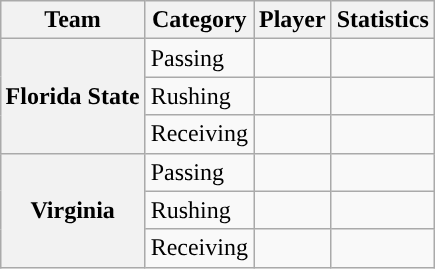<table class="wikitable" style="float:right">
<tr>
<th>Team</th>
<th>Category</th>
<th>Player</th>
<th>Statistics</th>
</tr>
<tr>
<th rowspan=3>Florida State</th>
<td>Passing</td>
<td></td>
<td></td>
</tr>
<tr>
<td>Rushing</td>
<td></td>
<td></td>
</tr>
<tr>
<td>Receiving</td>
<td></td>
<td></td>
</tr>
<tr>
<th rowspan=3>Virginia</th>
<td>Passing</td>
<td></td>
<td></td>
</tr>
<tr>
<td>Rushing</td>
<td></td>
<td></td>
</tr>
<tr>
<td>Receiving</td>
<td></td>
<td></td>
</tr>
</table>
